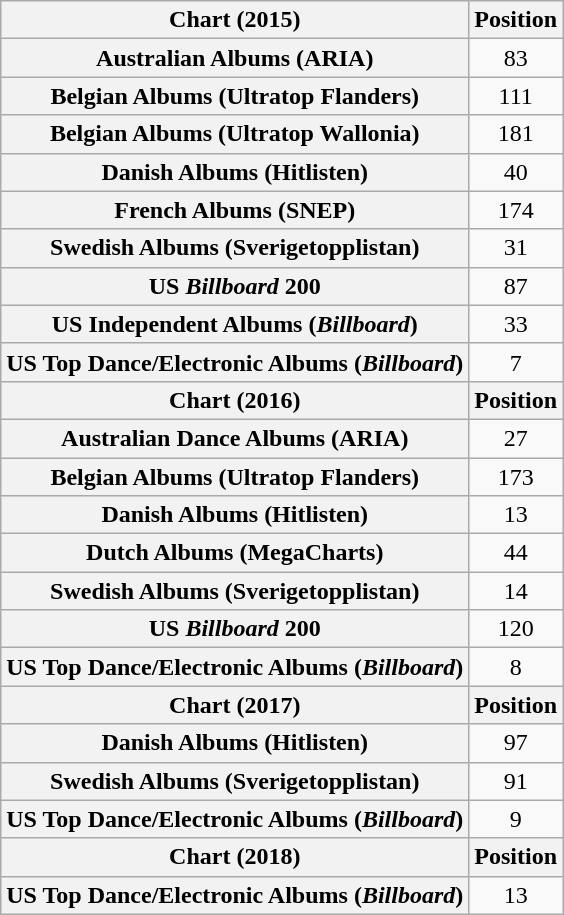<table class="wikitable sortable plainrowheaders" style="text-align:center">
<tr>
<th scope="col">Chart (2015)</th>
<th scope="col">Position</th>
</tr>
<tr>
<th scope="row">Australian Albums (ARIA)</th>
<td>83</td>
</tr>
<tr>
<th scope="row">Belgian Albums (Ultratop Flanders)</th>
<td>111</td>
</tr>
<tr>
<th scope="row">Belgian Albums (Ultratop Wallonia)</th>
<td>181</td>
</tr>
<tr>
<th scope="row">Danish Albums (Hitlisten)</th>
<td>40</td>
</tr>
<tr>
<th scope="row">French Albums (SNEP)</th>
<td>174</td>
</tr>
<tr>
<th scope="row">Swedish Albums (Sverigetopplistan)</th>
<td>31</td>
</tr>
<tr>
<th scope="row">US <em>Billboard</em> 200</th>
<td>87</td>
</tr>
<tr>
<th scope="row">US Independent Albums (<em>Billboard</em>)</th>
<td>33</td>
</tr>
<tr>
<th scope="row">US Top Dance/Electronic Albums (<em>Billboard</em>)</th>
<td>7</td>
</tr>
<tr>
<th scope="col">Chart (2016)</th>
<th scope="col">Position</th>
</tr>
<tr>
<th scope="row">Australian Dance Albums (ARIA)</th>
<td>27</td>
</tr>
<tr>
<th scope="row">Belgian Albums (Ultratop Flanders)</th>
<td>173</td>
</tr>
<tr>
<th scope="row">Danish Albums (Hitlisten)</th>
<td>13</td>
</tr>
<tr>
<th scope="row">Dutch Albums (MegaCharts)</th>
<td>44</td>
</tr>
<tr>
<th scope="row">Swedish Albums (Sverigetopplistan)</th>
<td>14</td>
</tr>
<tr>
<th scope="row">US <em>Billboard</em> 200</th>
<td>120</td>
</tr>
<tr>
<th scope="row">US Top Dance/Electronic Albums (<em>Billboard</em>)</th>
<td>8</td>
</tr>
<tr>
<th scope="col">Chart (2017)</th>
<th scope="col">Position</th>
</tr>
<tr>
<th scope="row">Danish Albums (Hitlisten)</th>
<td>97</td>
</tr>
<tr>
<th scope="row">Swedish Albums (Sverigetopplistan)</th>
<td>91</td>
</tr>
<tr>
<th scope="row">US Top Dance/Electronic Albums (<em>Billboard</em>)</th>
<td>9</td>
</tr>
<tr>
<th scope="col">Chart (2018)</th>
<th scope="col">Position</th>
</tr>
<tr>
<th scope="row">US Top Dance/Electronic Albums (<em>Billboard</em>)</th>
<td>13</td>
</tr>
</table>
